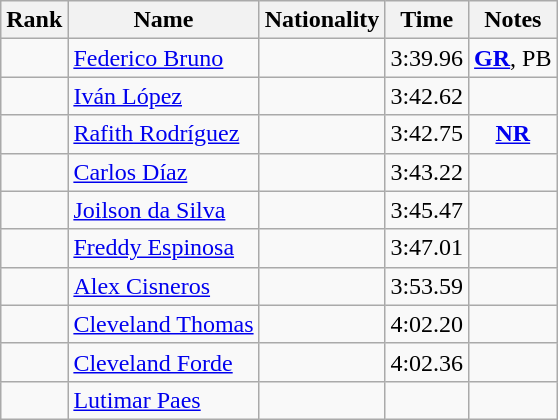<table class="wikitable sortable" style="text-align:center">
<tr>
<th>Rank</th>
<th>Name</th>
<th>Nationality</th>
<th>Time</th>
<th>Notes</th>
</tr>
<tr>
<td></td>
<td align=left><a href='#'>Federico Bruno</a></td>
<td align=left></td>
<td>3:39.96</td>
<td><strong><a href='#'>GR</a></strong>, PB</td>
</tr>
<tr>
<td></td>
<td align=left><a href='#'>Iván López</a></td>
<td align=left></td>
<td>3:42.62</td>
<td></td>
</tr>
<tr>
<td></td>
<td align=left><a href='#'>Rafith Rodríguez</a></td>
<td align=left></td>
<td>3:42.75</td>
<td><strong><a href='#'>NR</a></strong></td>
</tr>
<tr>
<td></td>
<td align=left><a href='#'>Carlos Díaz</a></td>
<td align=left></td>
<td>3:43.22</td>
<td></td>
</tr>
<tr>
<td></td>
<td align=left><a href='#'>Joilson da Silva</a></td>
<td align=left></td>
<td>3:45.47</td>
<td></td>
</tr>
<tr>
<td></td>
<td align=left><a href='#'>Freddy Espinosa</a></td>
<td align=left></td>
<td>3:47.01</td>
<td></td>
</tr>
<tr>
<td></td>
<td align=left><a href='#'>Alex Cisneros</a></td>
<td align=left></td>
<td>3:53.59</td>
<td></td>
</tr>
<tr>
<td></td>
<td align=left><a href='#'>Cleveland Thomas</a></td>
<td align=left></td>
<td>4:02.20</td>
<td></td>
</tr>
<tr>
<td></td>
<td align=left><a href='#'>Cleveland Forde</a></td>
<td align=left></td>
<td>4:02.36</td>
<td></td>
</tr>
<tr>
<td></td>
<td align=left><a href='#'>Lutimar Paes</a></td>
<td align=left></td>
<td></td>
<td></td>
</tr>
</table>
